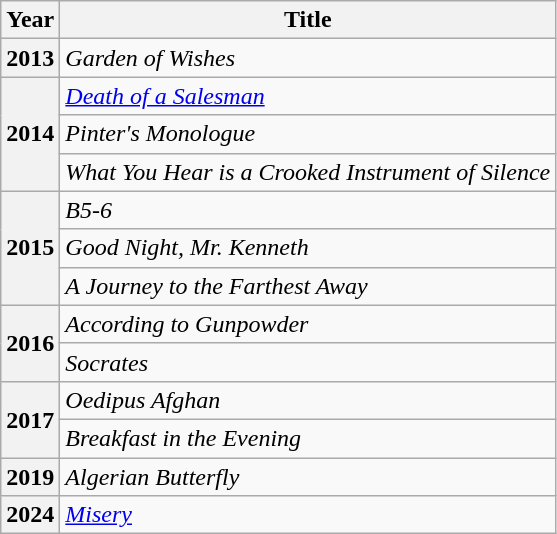<table class="wikitable plainrowheaders sortable"  style=font-size:100%>
<tr>
<th scope="col">Year</th>
<th scope="col">Title</th>
</tr>
<tr>
<th scope=row>2013</th>
<td><em>Garden of Wishes</em></td>
</tr>
<tr>
<th scope=row rowspan="3">2014</th>
<td><em><a href='#'>Death of a Salesman</a></em></td>
</tr>
<tr>
<td><em>Pinter's Monologue</em></td>
</tr>
<tr>
<td><em>What You Hear is a Crooked Instrument of Silence</em></td>
</tr>
<tr>
<th scope=row rowspan="3">2015</th>
<td><em>B5-6</em></td>
</tr>
<tr>
<td><em>Good Night, Mr. Kenneth</em></td>
</tr>
<tr>
<td><em>A Journey to the Farthest Away</em></td>
</tr>
<tr>
<th scope=row rowspan="2">2016</th>
<td><em>According to Gunpowder</em></td>
</tr>
<tr>
<td><em>Socrates</em></td>
</tr>
<tr>
<th scope=row rowspan="2">2017</th>
<td><em>Oedipus Afghan</em></td>
</tr>
<tr>
<td><em>Breakfast in the Evening</em></td>
</tr>
<tr>
<th scope=row>2019</th>
<td><em>Algerian Butterfly</em></td>
</tr>
<tr>
<th scope=row>2024</th>
<td><em><a href='#'>Misery</a></em></td>
</tr>
</table>
